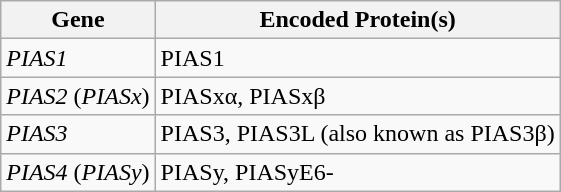<table class="wikitable collapsible">
<tr>
<th>Gene</th>
<th>Encoded Protein(s)</th>
</tr>
<tr>
<td><em>PIAS1</em></td>
<td>PIAS1</td>
</tr>
<tr>
<td><em>PIAS2</em> (<em>PIASx</em>)</td>
<td>PIASxα, PIASxβ</td>
</tr>
<tr>
<td><em>PIAS3</em></td>
<td>PIAS3, PIAS3L (also known as PIAS3β)</td>
</tr>
<tr>
<td><em>PIAS4</em> (<em>PIASy</em>)</td>
<td>PIASy, PIASyE6-</td>
</tr>
</table>
